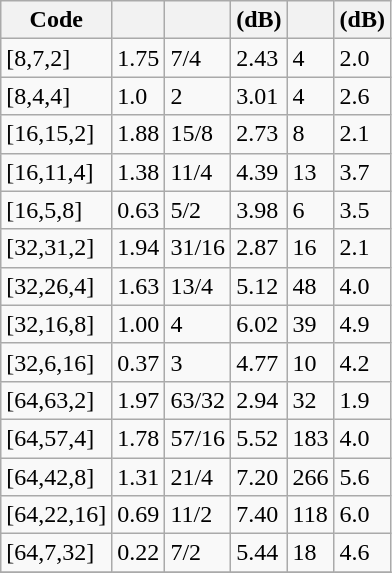<table class="wikitable">
<tr>
<th>Code</th>
<th></th>
<th></th>
<th> (dB)</th>
<th></th>
<th> (dB)</th>
</tr>
<tr>
<td>[8,7,2]</td>
<td>1.75</td>
<td>7/4</td>
<td>2.43</td>
<td>4</td>
<td>2.0</td>
</tr>
<tr>
<td>[8,4,4]</td>
<td>1.0</td>
<td>2</td>
<td>3.01</td>
<td>4</td>
<td>2.6</td>
</tr>
<tr>
<td>[16,15,2]</td>
<td>1.88</td>
<td>15/8</td>
<td>2.73</td>
<td>8</td>
<td>2.1</td>
</tr>
<tr>
<td>[16,11,4]</td>
<td>1.38</td>
<td>11/4</td>
<td>4.39</td>
<td>13</td>
<td>3.7</td>
</tr>
<tr>
<td>[16,5,8]</td>
<td>0.63</td>
<td>5/2</td>
<td>3.98</td>
<td>6</td>
<td>3.5</td>
</tr>
<tr>
<td>[32,31,2]</td>
<td>1.94</td>
<td>31/16</td>
<td>2.87</td>
<td>16</td>
<td>2.1</td>
</tr>
<tr>
<td>[32,26,4]</td>
<td>1.63</td>
<td>13/4</td>
<td>5.12</td>
<td>48</td>
<td>4.0</td>
</tr>
<tr>
<td>[32,16,8]</td>
<td>1.00</td>
<td>4</td>
<td>6.02</td>
<td>39</td>
<td>4.9</td>
</tr>
<tr>
<td>[32,6,16]</td>
<td>0.37</td>
<td>3</td>
<td>4.77</td>
<td>10</td>
<td>4.2</td>
</tr>
<tr>
<td>[64,63,2]</td>
<td>1.97</td>
<td>63/32</td>
<td>2.94</td>
<td>32</td>
<td>1.9</td>
</tr>
<tr>
<td>[64,57,4]</td>
<td>1.78</td>
<td>57/16</td>
<td>5.52</td>
<td>183</td>
<td>4.0</td>
</tr>
<tr>
<td>[64,42,8]</td>
<td>1.31</td>
<td>21/4</td>
<td>7.20</td>
<td>266</td>
<td>5.6</td>
</tr>
<tr>
<td>[64,22,16]</td>
<td>0.69</td>
<td>11/2</td>
<td>7.40</td>
<td>118</td>
<td>6.0</td>
</tr>
<tr>
<td>[64,7,32]</td>
<td>0.22</td>
<td>7/2</td>
<td>5.44</td>
<td>18</td>
<td>4.6</td>
</tr>
<tr>
</tr>
</table>
